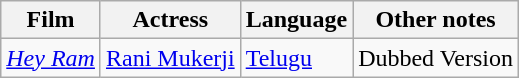<table class="wikitable sortable">
<tr>
<th scope="col">Film</th>
<th scope="col">Actress</th>
<th scope="col">Language</th>
<th scope="col" class="unsortable">Other notes</th>
</tr>
<tr>
<td><em><a href='#'>Hey Ram</a></em></td>
<td><a href='#'>Rani Mukerji</a></td>
<td><a href='#'>Telugu</a></td>
<td>Dubbed Version</td>
</tr>
</table>
